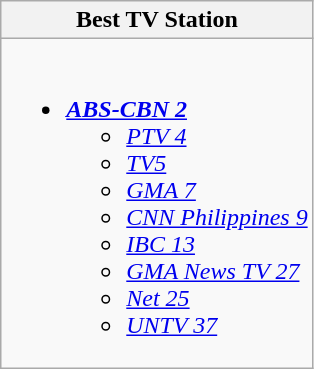<table class=wikitable>
<tr>
<th style:"width:50%">Best TV Station</th>
</tr>
<tr>
<td valign="top"><br><ul><li><strong><em><a href='#'>ABS-CBN 2</a></em></strong><ul><li><em><a href='#'>PTV 4</a></em></li><li><em><a href='#'>TV5</a></em></li><li><em><a href='#'>GMA 7</a></em></li><li><em><a href='#'>CNN Philippines 9</a></em></li><li><em><a href='#'>IBC 13</a></em></li><li><em><a href='#'>GMA News TV 27</a></em></li><li><em><a href='#'>Net 25</a></em></li><li><em><a href='#'>UNTV 37</a></em></li></ul></li></ul></td>
</tr>
</table>
